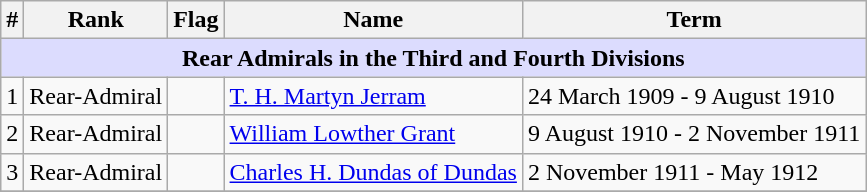<table class="wikitable">
<tr>
<th>#</th>
<th>Rank</th>
<th>Flag</th>
<th>Name</th>
<th>Term</th>
</tr>
<tr>
<td colspan="5" align="center" style="background:#dcdcfe;"><strong>Rear Admirals in the Third and Fourth Divisions</strong></td>
</tr>
<tr>
<td>1</td>
<td>Rear-Admiral</td>
<td></td>
<td><a href='#'>T. H. Martyn Jerram</a></td>
<td>24 March 1909 -  9 August 1910</td>
</tr>
<tr>
<td>2</td>
<td>Rear-Admiral</td>
<td></td>
<td><a href='#'>William Lowther Grant</a></td>
<td>9 August 1910 - 2 November 1911</td>
</tr>
<tr>
<td>3</td>
<td>Rear-Admiral</td>
<td></td>
<td><a href='#'>Charles H. Dundas of Dundas</a></td>
<td>2 November 1911 - May 1912</td>
</tr>
<tr>
</tr>
</table>
